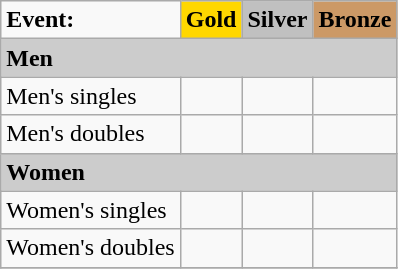<table class="wikitable">
<tr>
<td><strong>Event:</strong></td>
<td style="text-align:center;background-color:gold;"><strong>Gold</strong></td>
<td style="text-align:center;background-color:silver;"><strong>Silver</strong></td>
<td style="text-align:center;background-color:#CC9966;"><strong>Bronze</strong></td>
</tr>
<tr bgcolor="#cccccc">
<td colspan=4><strong>Men</strong></td>
</tr>
<tr>
<td>Men's singles <br> </td>
<td></td>
<td></td>
<td><br></td>
</tr>
<tr>
<td>Men's doubles <br> </td>
<td></td>
<td></td>
<td><br></td>
</tr>
<tr bgcolor="#cccccc">
<td colspan=4><strong>Women</strong></td>
</tr>
<tr>
<td>Women's singles <br> </td>
<td></td>
<td></td>
<td><br></td>
</tr>
<tr>
<td>Women's doubles <br> </td>
<td></td>
<td></td>
<td><br></td>
</tr>
<tr>
</tr>
</table>
